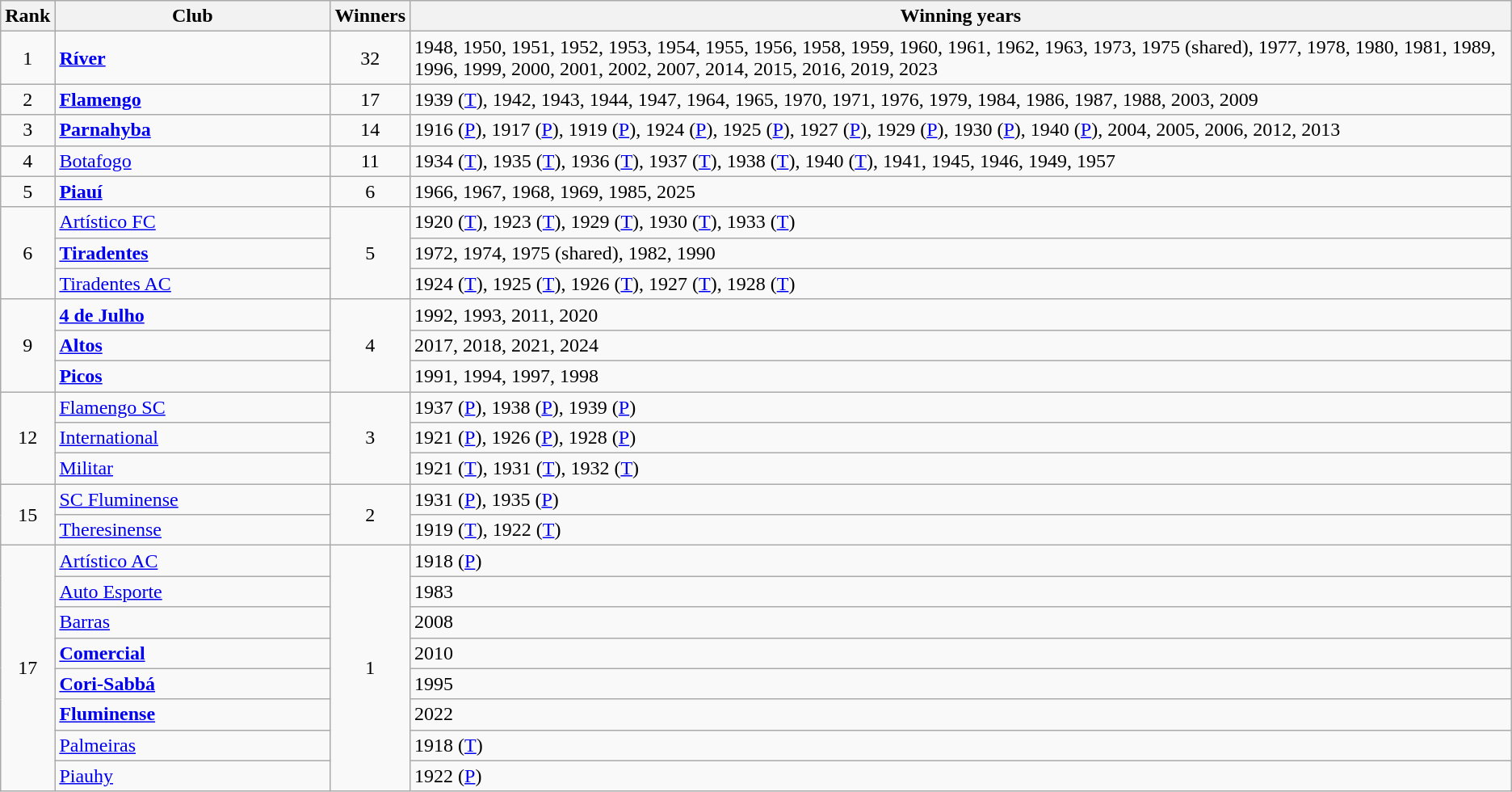<table class="wikitable sortable">
<tr>
<th>Rank</th>
<th style="width:220px">Club</th>
<th>Winners</th>
<th>Winning years</th>
</tr>
<tr>
<td align="center">1</td>
<td><strong><a href='#'>Ríver</a></strong></td>
<td align="center">32</td>
<td>1948, 1950, 1951, 1952, 1953, 1954, 1955, 1956, 1958, 1959, 1960, 1961, 1962, 1963, 1973, 1975 (shared), 1977, 1978, 1980, 1981, 1989, 1996, 1999, 2000, 2001, 2002, 2007, 2014, 2015, 2016, 2019, 2023</td>
</tr>
<tr>
<td align="center">2</td>
<td><strong><a href='#'>Flamengo</a></strong></td>
<td align="center">17</td>
<td>1939 (<a href='#'>T</a>), 1942, 1943, 1944, 1947, 1964, 1965, 1970, 1971, 1976, 1979, 1984, 1986, 1987, 1988, 2003, 2009</td>
</tr>
<tr>
<td align="center">3</td>
<td><strong><a href='#'>Parnahyba</a></strong></td>
<td align="center">14</td>
<td>1916 (<a href='#'>P</a>), 1917 (<a href='#'>P</a>), 1919 (<a href='#'>P</a>), 1924 (<a href='#'>P</a>), 1925 (<a href='#'>P</a>), 1927 (<a href='#'>P</a>), 1929 (<a href='#'>P</a>), 1930 (<a href='#'>P</a>), 1940 (<a href='#'>P</a>), 2004, 2005, 2006, 2012, 2013</td>
</tr>
<tr>
<td align="center">4</td>
<td><a href='#'>Botafogo</a></td>
<td align="center">11</td>
<td>1934 (<a href='#'>T</a>), 1935 (<a href='#'>T</a>), 1936 (<a href='#'>T</a>), 1937 (<a href='#'>T</a>), 1938 (<a href='#'>T</a>), 1940 (<a href='#'>T</a>), 1941, 1945, 1946, 1949, 1957</td>
</tr>
<tr>
<td align="center">5</td>
<td><strong><a href='#'>Piauí</a></strong></td>
<td align="center">6</td>
<td>1966, 1967, 1968, 1969, 1985, 2025</td>
</tr>
<tr>
<td rowspan=3 align="center">6</td>
<td><a href='#'>Artístico FC</a></td>
<td rowspan=3 align="center">5</td>
<td>1920 (<a href='#'>T</a>), 1923 (<a href='#'>T</a>), 1929 (<a href='#'>T</a>), 1930 (<a href='#'>T</a>), 1933 (<a href='#'>T</a>)</td>
</tr>
<tr>
<td><strong><a href='#'>Tiradentes</a></strong></td>
<td>1972, 1974, 1975 (shared), 1982, 1990</td>
</tr>
<tr>
<td><a href='#'>Tiradentes AC</a></td>
<td>1924 (<a href='#'>T</a>), 1925 (<a href='#'>T</a>), 1926 (<a href='#'>T</a>), 1927 (<a href='#'>T</a>), 1928 (<a href='#'>T</a>)</td>
</tr>
<tr>
<td rowspan=3 align="center">9</td>
<td><strong><a href='#'>4 de Julho</a></strong></td>
<td rowspan=3 align="center">4</td>
<td>1992, 1993, 2011, 2020</td>
</tr>
<tr>
<td><strong><a href='#'>Altos</a></strong></td>
<td>2017, 2018, 2021, 2024</td>
</tr>
<tr>
<td><strong><a href='#'>Picos</a></strong></td>
<td>1991, 1994, 1997, 1998</td>
</tr>
<tr>
<td rowspan=3 align="center">12</td>
<td><a href='#'>Flamengo SC</a></td>
<td rowspan=3 align="center">3</td>
<td>1937 (<a href='#'>P</a>), 1938 (<a href='#'>P</a>), 1939 (<a href='#'>P</a>)</td>
</tr>
<tr>
<td><a href='#'>International</a></td>
<td>1921 (<a href='#'>P</a>), 1926 (<a href='#'>P</a>), 1928 (<a href='#'>P</a>)</td>
</tr>
<tr>
<td><a href='#'>Militar</a></td>
<td>1921 (<a href='#'>T</a>), 1931 (<a href='#'>T</a>), 1932 (<a href='#'>T</a>)</td>
</tr>
<tr>
<td rowspan=2 align="center">15</td>
<td><a href='#'>SC Fluminense</a></td>
<td rowspan=2 align="center">2</td>
<td>1931 (<a href='#'>P</a>), 1935 (<a href='#'>P</a>)</td>
</tr>
<tr>
<td><a href='#'>Theresinense</a></td>
<td>1919 (<a href='#'>T</a>), 1922 (<a href='#'>T</a>)</td>
</tr>
<tr>
<td rowspan=8 align="center">17</td>
<td><a href='#'>Artístico AC</a></td>
<td rowspan=8 align="center">1</td>
<td>1918 (<a href='#'>P</a>)</td>
</tr>
<tr>
<td><a href='#'>Auto Esporte</a></td>
<td>1983</td>
</tr>
<tr>
<td><a href='#'>Barras</a></td>
<td>2008</td>
</tr>
<tr>
<td><strong><a href='#'>Comercial</a></strong></td>
<td>2010</td>
</tr>
<tr>
<td><strong><a href='#'>Cori-Sabbá</a></strong></td>
<td>1995</td>
</tr>
<tr>
<td><strong><a href='#'>Fluminense</a></strong></td>
<td>2022</td>
</tr>
<tr>
<td><a href='#'>Palmeiras</a></td>
<td>1918 (<a href='#'>T</a>)</td>
</tr>
<tr>
<td><a href='#'>Piauhy</a></td>
<td>1922 (<a href='#'>P</a>)</td>
</tr>
</table>
